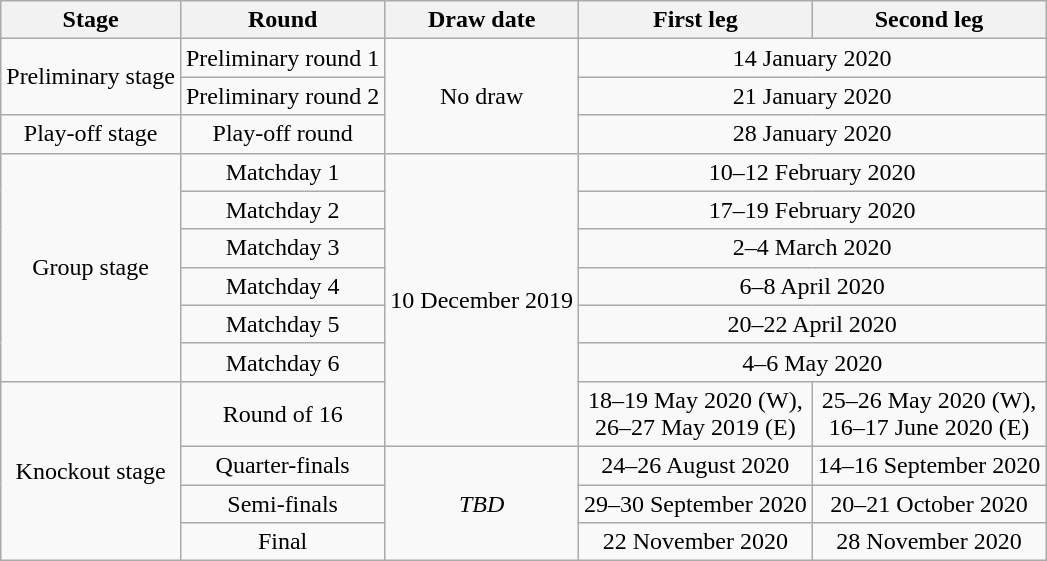<table class="wikitable mw-collapsible mw-collapsed" style="text-align:center">
<tr>
<th>Stage</th>
<th>Round</th>
<th>Draw date</th>
<th>First leg</th>
<th>Second leg</th>
</tr>
<tr>
<td rowspan=2>Preliminary stage</td>
<td>Preliminary round 1</td>
<td rowspan=3>No draw</td>
<td colspan=2>14 January 2020</td>
</tr>
<tr>
<td>Preliminary round 2</td>
<td colspan=2>21 January 2020</td>
</tr>
<tr>
<td>Play-off stage</td>
<td>Play-off round</td>
<td colspan=2>28 January 2020</td>
</tr>
<tr>
<td rowspan=6>Group stage</td>
<td>Matchday 1</td>
<td rowspan=7>10 December 2019</td>
<td colspan=2>10–12 February 2020</td>
</tr>
<tr>
<td>Matchday 2</td>
<td colspan=2>17–19 February 2020</td>
</tr>
<tr>
<td>Matchday 3</td>
<td colspan=2>2–4 March 2020</td>
</tr>
<tr>
<td>Matchday 4</td>
<td colspan=2>6–8 April 2020</td>
</tr>
<tr>
<td>Matchday 5</td>
<td colspan=2>20–22 April 2020</td>
</tr>
<tr>
<td>Matchday 6</td>
<td colspan=2>4–6 May 2020</td>
</tr>
<tr>
<td rowspan=4>Knockout stage</td>
<td>Round of 16</td>
<td>18–19 May 2020 (W),<br>26–27 May 2019 (E)</td>
<td>25–26 May 2020 (W),<br>16–17 June 2020 (E)</td>
</tr>
<tr>
<td>Quarter-finals</td>
<td rowspan=3><em>TBD</em></td>
<td>24–26 August 2020</td>
<td>14–16 September 2020</td>
</tr>
<tr>
<td>Semi-finals</td>
<td>29–30 September 2020</td>
<td>20–21 October 2020</td>
</tr>
<tr>
<td>Final</td>
<td>22 November 2020</td>
<td>28 November 2020</td>
</tr>
</table>
